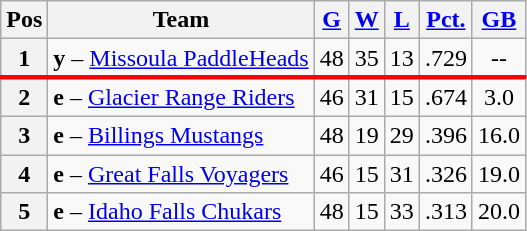<table class="wikitable plainrowheaders" style="text-align:center;">
<tr>
<th scope="col">Pos</th>
<th scope="col">Team</th>
<th scope="col"><a href='#'>G</a></th>
<th scope="col"><a href='#'>W</a></th>
<th scope="col"><a href='#'>L</a></th>
<th scope="col"><a href='#'>Pct.</a></th>
<th scope="col"><a href='#'>GB</a></th>
</tr>
<tr>
<th>1</th>
<td scope="row" style="text-align:left;"><strong>y</strong> – <a href='#'>Missoula PaddleHeads</a></td>
<td>48</td>
<td>35</td>
<td>13</td>
<td>.729</td>
<td>--</td>
</tr>
<tr>
</tr>
<tr |- style="border-top:3px solid red;">
<th>2</th>
<td scope="row" style="text-align:left;"><strong>e</strong> – <a href='#'>Glacier Range Riders</a></td>
<td>46</td>
<td>31</td>
<td>15</td>
<td>.674</td>
<td>3.0</td>
</tr>
<tr>
<th>3</th>
<td scope="row" style="text-align:left;"><strong>e</strong> – <a href='#'>Billings Mustangs</a></td>
<td>48</td>
<td>19</td>
<td>29</td>
<td>.396</td>
<td>16.0</td>
</tr>
<tr>
<th>4</th>
<td scope="row" style="text-align:left;"><strong>e</strong> – <a href='#'>Great Falls Voyagers</a></td>
<td>46</td>
<td>15</td>
<td>31</td>
<td>.326</td>
<td>19.0</td>
</tr>
<tr>
<th>5</th>
<td scope="row" style="text-align:left;"><strong>e</strong> – <a href='#'>Idaho Falls Chukars</a></td>
<td>48</td>
<td>15</td>
<td>33</td>
<td>.313</td>
<td>20.0</td>
</tr>
</table>
